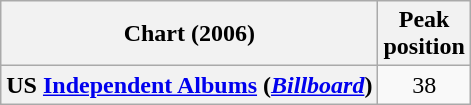<table class="wikitable sortable plainrowheaders" style="text-align:center">
<tr>
<th scope="col">Chart (2006)</th>
<th scope="col">Peak<br> position</th>
</tr>
<tr>
<th scope="row">US <a href='#'>Independent Albums</a> (<em><a href='#'>Billboard</a></em>)</th>
<td>38</td>
</tr>
</table>
